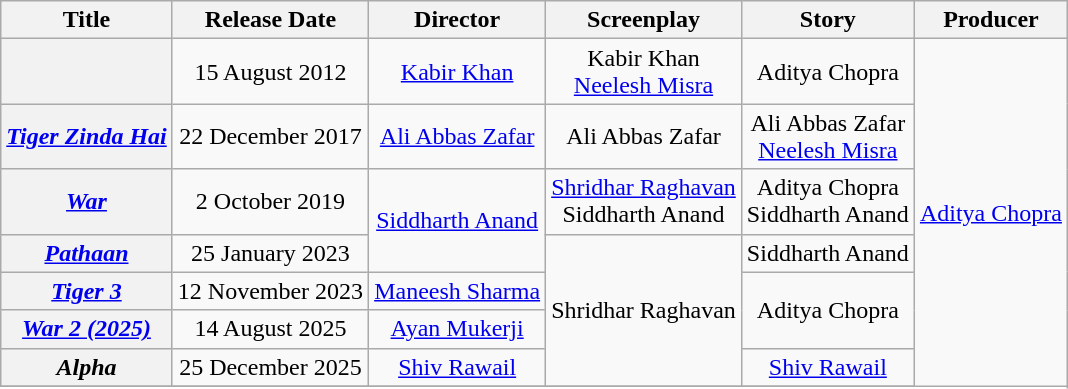<table class="wikitable" style="text-align:center;">
<tr>
<th>Title</th>
<th>Release Date</th>
<th>Director</th>
<th>Screenplay</th>
<th>Story</th>
<th>Producer</th>
</tr>
<tr>
<th></th>
<td>15 August 2012</td>
<td><a href='#'>Kabir Khan</a></td>
<td>Kabir Khan<br><a href='#'>Neelesh Misra</a></td>
<td>Aditya Chopra</td>
<td rowspan="8"><a href='#'>Aditya Chopra</a></td>
</tr>
<tr>
<th><em><a href='#'>Tiger Zinda Hai</a></em></th>
<td>22 December 2017</td>
<td><a href='#'>Ali Abbas Zafar</a></td>
<td>Ali Abbas Zafar</td>
<td>Ali Abbas Zafar<br><a href='#'>Neelesh Misra</a></td>
</tr>
<tr>
<th><em><a href='#'>War</a></em></th>
<td>2 October 2019</td>
<td rowspan="2"><a href='#'>Siddharth Anand</a></td>
<td><a href='#'>Shridhar Raghavan</a><br>Siddharth Anand</td>
<td>Aditya Chopra<br>Siddharth Anand</td>
</tr>
<tr>
<th><em><a href='#'>Pathaan</a></em></th>
<td>25 January 2023</td>
<td rowspan="4">Shridhar Raghavan</td>
<td>Siddharth Anand</td>
</tr>
<tr>
<th><em><a href='#'>Tiger 3</a></em></th>
<td>12 November 2023</td>
<td><a href='#'>Maneesh Sharma</a></td>
<td colspan="1" rowspan="2">Aditya Chopra</td>
</tr>
<tr>
<th><em><a href='#'>War 2 (2025)</a></em></th>
<td>14 August 2025</td>
<td><a href='#'>Ayan Mukerji</a></td>
</tr>
<tr>
<th><em>Alpha</em></th>
<td>25 December 2025</td>
<td><a href='#'>Shiv Rawail</a></td>
<td><a href='#'>Shiv Rawail</a></td>
</tr>
<tr>
</tr>
</table>
